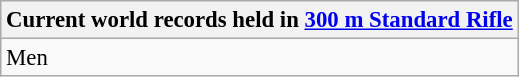<table class="wikitable" style="font-size: 95%">
<tr>
<th colspan=9>Current world records held in <a href='#'>300 m Standard Rifle</a></th>
</tr>
<tr>
<td>Men<br></td>
</tr>
</table>
